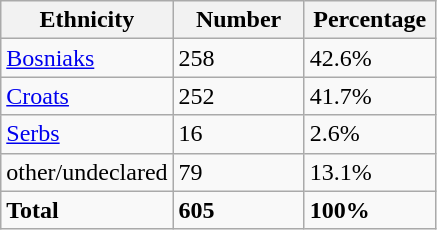<table class="wikitable">
<tr>
<th width="100px">Ethnicity</th>
<th width="80px">Number</th>
<th width="80px">Percentage</th>
</tr>
<tr>
<td><a href='#'>Bosniaks</a></td>
<td>258</td>
<td>42.6%</td>
</tr>
<tr>
<td><a href='#'>Croats</a></td>
<td>252</td>
<td>41.7%</td>
</tr>
<tr>
<td><a href='#'>Serbs</a></td>
<td>16</td>
<td>2.6%</td>
</tr>
<tr>
<td>other/undeclared</td>
<td>79</td>
<td>13.1%</td>
</tr>
<tr>
<td><strong>Total</strong></td>
<td><strong>605</strong></td>
<td><strong>100%</strong></td>
</tr>
</table>
